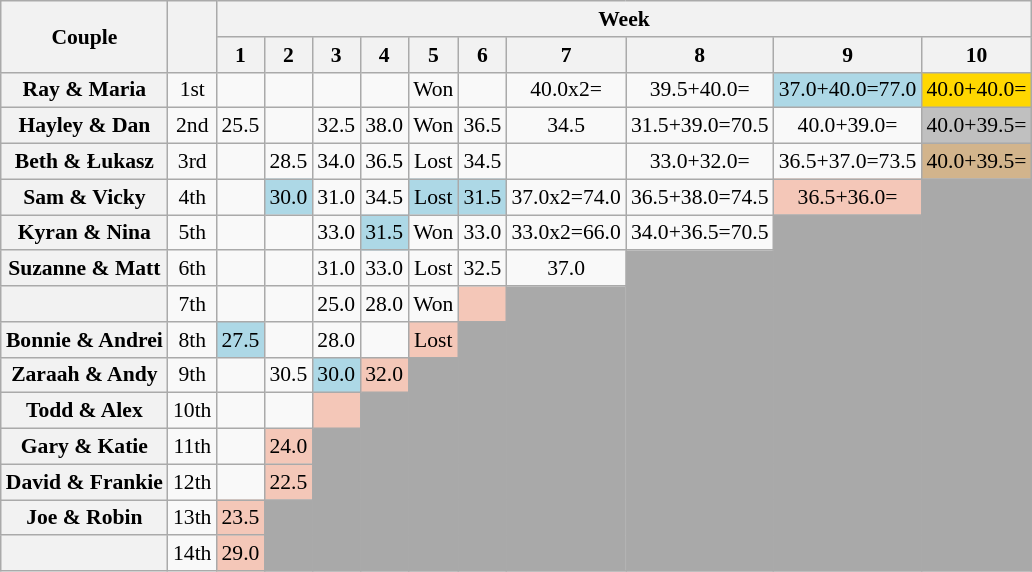<table class="wikitable sortable" style="text-align:center; font-size:90%"">
<tr>
<th scope="col" rowspan=2 style="text-align:center">Couple</th>
<th scope="col" rowspan=2 style="text-align:center"></th>
<th colspan="10" style="text-align:center">Week</th>
</tr>
<tr>
<th scope="col">1</th>
<th scope="col">2</th>
<th scope="col">3</th>
<th scope="col">4</th>
<th scope="col">5</th>
<th scope="col">6</th>
<th scope="col">7</th>
<th scope="col">8</th>
<th scope="col">9</th>
<th scope="col">10</th>
</tr>
<tr>
<th scope="row">Ray & Maria</th>
<td>1st</td>
<td></td>
<td></td>
<td></td>
<td></td>
<td>Won</td>
<td></td>
<td>40.0x2=</td>
<td>39.5+40.0=</td>
<td bgcolor=lightblue >37.0+40.0=77.0</td>
<td bgcolor=gold >40.0+40.0=</td>
</tr>
<tr>
<th scope="row">Hayley & Dan</th>
<td>2nd</td>
<td>25.5</td>
<td></td>
<td>32.5</td>
<td>38.0</td>
<td>Won</td>
<td>36.5</td>
<td>34.5</td>
<td>31.5+39.0=70.5</td>
<td>40.0+39.0=</td>
<td bgcolor=silver >40.0+39.5=</td>
</tr>
<tr>
<th scope="row">Beth & Łukasz</th>
<td>3rd</td>
<td></td>
<td>28.5</td>
<td>34.0</td>
<td>36.5</td>
<td>Lost</td>
<td>34.5</td>
<td></td>
<td>33.0+32.0=</td>
<td>36.5+37.0=73.5</td>
<td bgcolor=tan >40.0+39.5=</td>
</tr>
<tr>
<th scope="row">Sam & Vicky</th>
<td>4th</td>
<td></td>
<td bgcolor=lightblue>30.0</td>
<td>31.0</td>
<td>34.5</td>
<td bgcolor=lightblue>Lost</td>
<td bgcolor=lightblue>31.5</td>
<td>37.0x2=74.0</td>
<td>36.5+38.0=74.5</td>
<td bgcolor="f4c7b8" >36.5+36.0=</td>
<td rowspan="11" bgcolor="darkgrey"></td>
</tr>
<tr>
<th scope="row">Kyran & Nina</th>
<td>5th</td>
<td></td>
<td></td>
<td>33.0</td>
<td bgcolor=lightblue>31.5</td>
<td>Won</td>
<td>33.0</td>
<td>33.0x2=66.0</td>
<td>34.0+36.5=70.5</td>
<td rowspan="10" bgcolor="darkgrey"></td>
</tr>
<tr>
<th scope="row">Suzanne & Matt</th>
<td>6th</td>
<td></td>
<td></td>
<td>31.0</td>
<td>33.0</td>
<td>Lost</td>
<td>32.5</td>
<td>37.0</td>
<td rowspan="9" bgcolor="darkgrey"></td>
</tr>
<tr>
<th scope="row"></th>
<td>7th</td>
<td></td>
<td></td>
<td>25.0</td>
<td>28.0</td>
<td>Won</td>
<td bgcolor="f4c7b8"></td>
<td rowspan="8" bgcolor="darkgrey"></td>
</tr>
<tr>
<th scope="row">Bonnie & Andrei</th>
<td>8th</td>
<td bgcolor=lightblue>27.5</td>
<td></td>
<td>28.0</td>
<td></td>
<td bgcolor="f4c7b8">Lost</td>
<td rowspan="7" bgcolor="darkgrey"></td>
</tr>
<tr>
<th scope="row">Zaraah & Andy</th>
<td>9th</td>
<td></td>
<td>30.5</td>
<td bgcolor=lightblue>30.0</td>
<td bgcolor="f4c7b8">32.0</td>
<td rowspan="6" bgcolor="darkgrey"></td>
</tr>
<tr>
<th scope="row">Todd & Alex</th>
<td>10th</td>
<td></td>
<td></td>
<td bgcolor="f4c7b8"></td>
<td rowspan="5" bgcolor="darkgrey"></td>
</tr>
<tr>
<th scope="row">Gary & Katie</th>
<td>11th</td>
<td></td>
<td bgcolor="f4c7b8">24.0</td>
<td rowspan="4" bgcolor="darkgrey"></td>
</tr>
<tr>
<th scope="row">David & Frankie</th>
<td>12th</td>
<td></td>
<td bgcolor="f4c7b8">22.5</td>
</tr>
<tr>
<th scope="row">Joe & Robin</th>
<td>13th</td>
<td bgcolor="f4c7b8">23.5</td>
<td rowspan="2" bgcolor="darkgrey"></td>
</tr>
<tr>
<th scope="row"></th>
<td>14th</td>
<td bgcolor="f4c7b8">29.0</td>
</tr>
</table>
